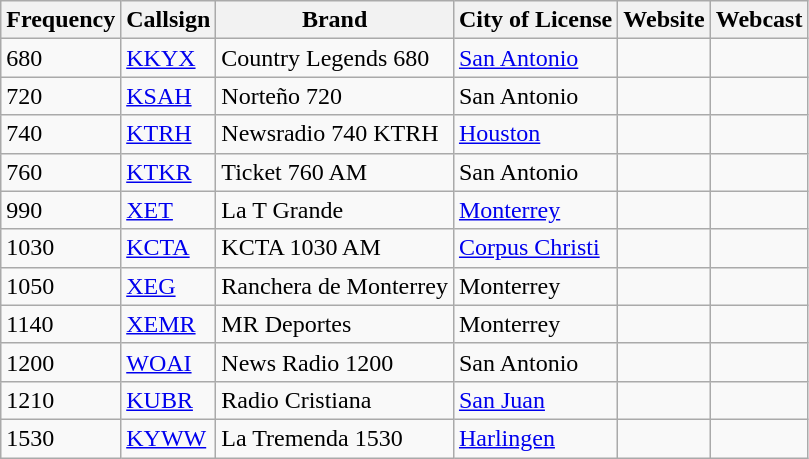<table class="sortable wikitable">
<tr>
<th>Frequency</th>
<th>Callsign</th>
<th>Brand</th>
<th>City of License</th>
<th>Website</th>
<th>Webcast</th>
</tr>
<tr style="vertical-align: top; text-align: left;">
<td>680</td>
<td><a href='#'>KKYX</a></td>
<td>Country Legends 680</td>
<td><a href='#'>San Antonio</a></td>
<td></td>
<td></td>
</tr>
<tr style="vertical-align: top; text-align: left;">
<td>720</td>
<td><a href='#'>KSAH</a></td>
<td>Norteño 720</td>
<td>San Antonio</td>
<td></td>
<td></td>
</tr>
<tr style="vertical-align: top; text-align: left;">
<td>740</td>
<td><a href='#'>KTRH</a></td>
<td>Newsradio 740 KTRH</td>
<td><a href='#'>Houston</a></td>
<td></td>
<td></td>
</tr>
<tr style="vertical-align: top; text-align: left;">
<td>760</td>
<td><a href='#'>KTKR</a></td>
<td>Ticket 760 AM</td>
<td>San Antonio</td>
<td></td>
<td></td>
</tr>
<tr style="vertical-align: top; text-align: left;">
<td>990</td>
<td><a href='#'>XET</a></td>
<td>La T Grande</td>
<td><a href='#'>Monterrey</a></td>
<td></td>
<td></td>
</tr>
<tr style="vertical-align: top; text-align: left;">
<td>1030</td>
<td><a href='#'>KCTA</a></td>
<td>KCTA 1030 AM</td>
<td><a href='#'>Corpus Christi</a></td>
<td></td>
<td></td>
</tr>
<tr style="vertical-align: top; text-align: left;">
<td>1050</td>
<td><a href='#'>XEG</a></td>
<td>Ranchera de Monterrey</td>
<td>Monterrey</td>
<td></td>
<td></td>
</tr>
<tr style="vertical-align: top; text-align: left;">
<td>1140</td>
<td><a href='#'>XEMR</a></td>
<td>MR Deportes</td>
<td>Monterrey</td>
<td></td>
<td></td>
</tr>
<tr style="vertical-align: top; text-align: left;">
<td>1200</td>
<td><a href='#'>WOAI</a></td>
<td>News Radio 1200</td>
<td>San Antonio</td>
<td></td>
<td></td>
</tr>
<tr style="vertical-align: top; text-align: left;">
<td>1210</td>
<td><a href='#'>KUBR</a></td>
<td>Radio Cristiana</td>
<td><a href='#'>San Juan</a></td>
<td></td>
<td></td>
</tr>
<tr style="vertical-align: top; text-align: left;">
<td>1530</td>
<td><a href='#'>KYWW</a></td>
<td>La Tremenda 1530</td>
<td><a href='#'>Harlingen</a></td>
<td></td>
<td></td>
</tr>
</table>
